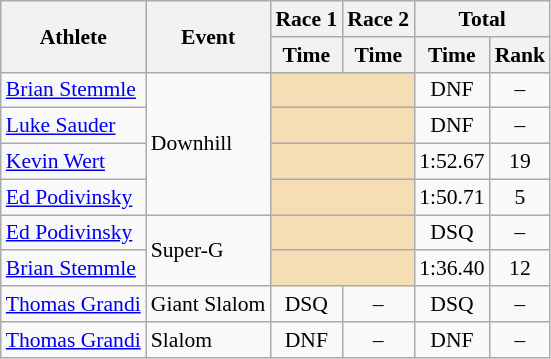<table class="wikitable" style="font-size:90%">
<tr>
<th rowspan="2">Athlete</th>
<th rowspan="2">Event</th>
<th>Race 1</th>
<th>Race 2</th>
<th colspan="2">Total</th>
</tr>
<tr>
<th>Time</th>
<th>Time</th>
<th>Time</th>
<th>Rank</th>
</tr>
<tr>
<td><a href='#'>Brian Stemmle</a></td>
<td rowspan="4">Downhill</td>
<td colspan="2" bgcolor="wheat"></td>
<td align="center">DNF</td>
<td align="center">–</td>
</tr>
<tr>
<td><a href='#'>Luke Sauder</a></td>
<td colspan="2" bgcolor="wheat"></td>
<td align="center">DNF</td>
<td align="center">–</td>
</tr>
<tr>
<td><a href='#'>Kevin Wert</a></td>
<td colspan="2" bgcolor="wheat"></td>
<td align="center">1:52.67</td>
<td align="center">19</td>
</tr>
<tr>
<td><a href='#'>Ed Podivinsky</a></td>
<td colspan="2" bgcolor="wheat"></td>
<td align="center">1:50.71</td>
<td align="center">5</td>
</tr>
<tr>
<td><a href='#'>Ed Podivinsky</a></td>
<td rowspan="2">Super-G</td>
<td colspan="2" bgcolor="wheat"></td>
<td align="center">DSQ</td>
<td align="center">–</td>
</tr>
<tr>
<td><a href='#'>Brian Stemmle</a></td>
<td colspan="2" bgcolor="wheat"></td>
<td align="center">1:36.40</td>
<td align="center">12</td>
</tr>
<tr>
<td><a href='#'>Thomas Grandi</a></td>
<td>Giant Slalom</td>
<td align="center">DSQ</td>
<td align="center">–</td>
<td align="center">DSQ</td>
<td align="center">–</td>
</tr>
<tr>
<td><a href='#'>Thomas Grandi</a></td>
<td>Slalom</td>
<td align="center">DNF</td>
<td align="center">–</td>
<td align="center">DNF</td>
<td align="center">–</td>
</tr>
</table>
